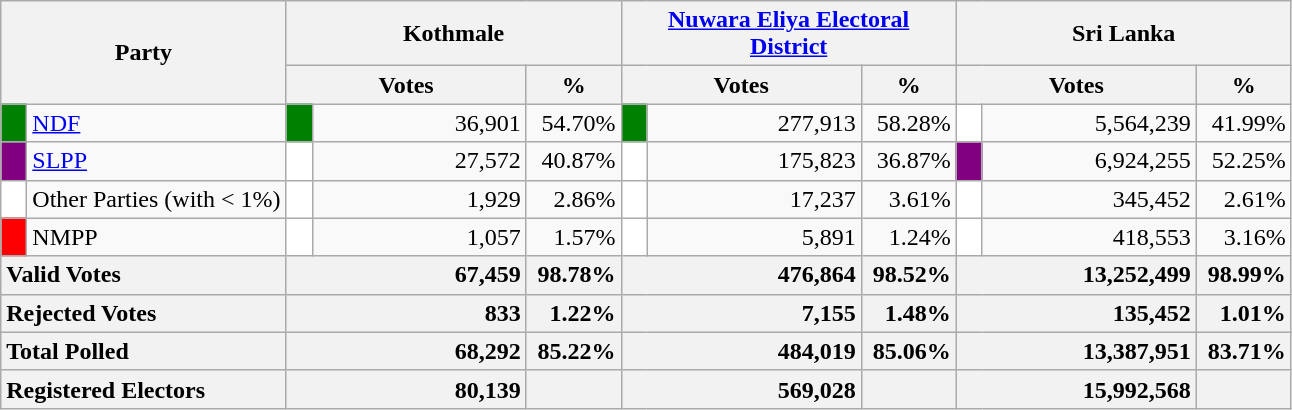<table class="wikitable">
<tr>
<th colspan="2" width="144px"rowspan="2">Party</th>
<th colspan="3" width="216px">Kothmale</th>
<th colspan="3" width="216px"><a href='#'>Nuwara Eliya Electoral District</a></th>
<th colspan="3" width="216px">Sri Lanka</th>
</tr>
<tr>
<th colspan="2" width="144px">Votes</th>
<th>%</th>
<th colspan="2" width="144px">Votes</th>
<th>%</th>
<th colspan="2" width="144px">Votes</th>
<th>%</th>
</tr>
<tr>
<td style="background-color:green;" width="10px"></td>
<td style="text-align:left;"><a href='#'>NDF</a></td>
<td style="background-color:green;" width="10px"></td>
<td style="text-align:right;">36,901</td>
<td style="text-align:right;">54.70%</td>
<td style="background-color:green;" width="10px"></td>
<td style="text-align:right;">277,913</td>
<td style="text-align:right;">58.28%</td>
<td style="background-color:white;" width="10px"></td>
<td style="text-align:right;">5,564,239</td>
<td style="text-align:right;">41.99%</td>
</tr>
<tr>
<td style="background-color:purple;" width="10px"></td>
<td style="text-align:left;"><a href='#'>SLPP</a></td>
<td style="background-color:white;" width="10px"></td>
<td style="text-align:right;">27,572</td>
<td style="text-align:right;">40.87%</td>
<td style="background-color:white;" width="10px"></td>
<td style="text-align:right;">175,823</td>
<td style="text-align:right;">36.87%</td>
<td style="background-color:purple;" width="10px"></td>
<td style="text-align:right;">6,924,255</td>
<td style="text-align:right;">52.25%</td>
</tr>
<tr>
<td style="background-color:white;" width="10px"></td>
<td style="text-align:left;">Other Parties (with < 1%)</td>
<td style="background-color:white;" width="10px"></td>
<td style="text-align:right;">1,929</td>
<td style="text-align:right;">2.86%</td>
<td style="background-color:white;" width="10px"></td>
<td style="text-align:right;">17,237</td>
<td style="text-align:right;">3.61%</td>
<td style="background-color:white;" width="10px"></td>
<td style="text-align:right;">345,452</td>
<td style="text-align:right;">2.61%</td>
</tr>
<tr>
<td style="background-color:red;" width="10px"></td>
<td style="text-align:left;">NMPP</td>
<td style="background-color:white;" width="10px"></td>
<td style="text-align:right;">1,057</td>
<td style="text-align:right;">1.57%</td>
<td style="background-color:white;" width="10px"></td>
<td style="text-align:right;">5,891</td>
<td style="text-align:right;">1.24%</td>
<td style="background-color:white;" width="10px"></td>
<td style="text-align:right;">418,553</td>
<td style="text-align:right;">3.16%</td>
</tr>
<tr>
<th colspan="2" width="144px"style="text-align:left;">Valid Votes</th>
<th style="text-align:right;"colspan="2" width="144px">67,459</th>
<th style="text-align:right;">98.78%</th>
<th style="text-align:right;"colspan="2" width="144px">476,864</th>
<th style="text-align:right;">98.52%</th>
<th style="text-align:right;"colspan="2" width="144px">13,252,499</th>
<th style="text-align:right;">98.99%</th>
</tr>
<tr>
<th colspan="2" width="144px"style="text-align:left;">Rejected Votes</th>
<th style="text-align:right;"colspan="2" width="144px">833</th>
<th style="text-align:right;">1.22%</th>
<th style="text-align:right;"colspan="2" width="144px">7,155</th>
<th style="text-align:right;">1.48%</th>
<th style="text-align:right;"colspan="2" width="144px">135,452</th>
<th style="text-align:right;">1.01%</th>
</tr>
<tr>
<th colspan="2" width="144px"style="text-align:left;">Total Polled</th>
<th style="text-align:right;"colspan="2" width="144px">68,292</th>
<th style="text-align:right;">85.22%</th>
<th style="text-align:right;"colspan="2" width="144px">484,019</th>
<th style="text-align:right;">85.06%</th>
<th style="text-align:right;"colspan="2" width="144px">13,387,951</th>
<th style="text-align:right;">83.71%</th>
</tr>
<tr>
<th colspan="2" width="144px"style="text-align:left;">Registered Electors</th>
<th style="text-align:right;"colspan="2" width="144px">80,139</th>
<th></th>
<th style="text-align:right;"colspan="2" width="144px">569,028</th>
<th></th>
<th style="text-align:right;"colspan="2" width="144px">15,992,568</th>
<th></th>
</tr>
</table>
